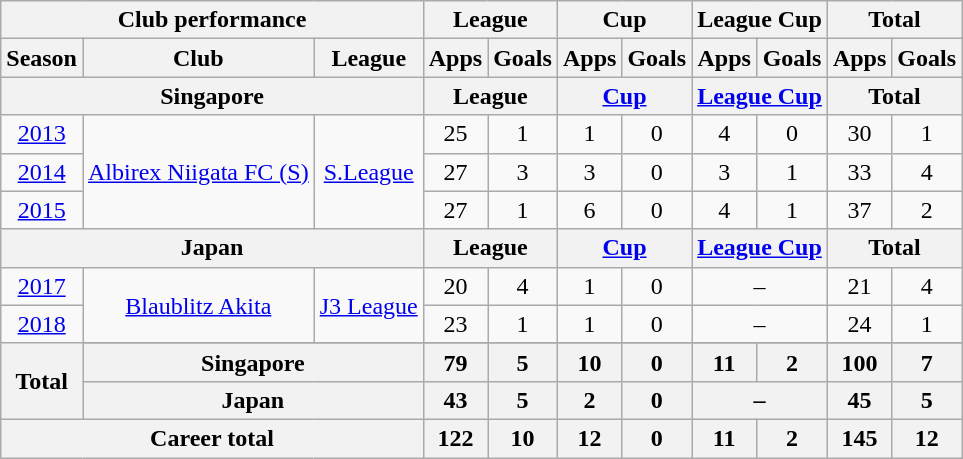<table class="wikitable" style="text-align:center">
<tr>
<th colspan=3>Club performance</th>
<th colspan=2>League</th>
<th colspan=2>Cup</th>
<th colspan=2>League Cup</th>
<th colspan=2>Total</th>
</tr>
<tr>
<th>Season</th>
<th>Club</th>
<th>League</th>
<th>Apps</th>
<th>Goals</th>
<th>Apps</th>
<th>Goals</th>
<th>Apps</th>
<th>Goals</th>
<th>Apps</th>
<th>Goals</th>
</tr>
<tr>
<th colspan=3>Singapore</th>
<th colspan=2>League</th>
<th colspan=2><a href='#'>Cup</a></th>
<th colspan=2><a href='#'>League Cup</a></th>
<th colspan=2>Total</th>
</tr>
<tr>
<td><a href='#'>2013</a></td>
<td rowspan="3"><a href='#'>Albirex Niigata FC (S)</a></td>
<td rowspan="3"><a href='#'>S.League</a></td>
<td>25</td>
<td>1</td>
<td>1</td>
<td>0</td>
<td>4</td>
<td>0</td>
<td>30</td>
<td>1</td>
</tr>
<tr>
<td><a href='#'>2014</a></td>
<td>27</td>
<td>3</td>
<td>3</td>
<td>0</td>
<td>3</td>
<td>1</td>
<td>33</td>
<td>4</td>
</tr>
<tr>
<td><a href='#'>2015</a></td>
<td>27</td>
<td>1</td>
<td>6</td>
<td>0</td>
<td>4</td>
<td>1</td>
<td>37</td>
<td>2</td>
</tr>
<tr>
<th colspan=3>Japan</th>
<th colspan=2>League</th>
<th colspan=2><a href='#'>Cup</a></th>
<th colspan=2><a href='#'>League Cup</a></th>
<th colspan=2>Total</th>
</tr>
<tr>
<td><a href='#'>2017</a></td>
<td rowspan="2"><a href='#'>Blaublitz Akita</a></td>
<td rowspan="2"><a href='#'>J3 League</a></td>
<td>20</td>
<td>4</td>
<td>1</td>
<td>0</td>
<td colspan="2">–</td>
<td>21</td>
<td>4</td>
</tr>
<tr>
<td><a href='#'>2018</a></td>
<td>23</td>
<td>1</td>
<td>1</td>
<td>0</td>
<td colspan="2">–</td>
<td>24</td>
<td>1</td>
</tr>
<tr>
<th rowspan="3">Total</th>
</tr>
<tr>
<th colspan=2>Singapore</th>
<th>79</th>
<th>5</th>
<th>10</th>
<th>0</th>
<th>11</th>
<th>2</th>
<th>100</th>
<th>7</th>
</tr>
<tr>
<th colspan=2>Japan</th>
<th>43</th>
<th>5</th>
<th>2</th>
<th>0</th>
<th colspan="2">–</th>
<th>45</th>
<th>5</th>
</tr>
<tr>
<th colspan=3>Career total</th>
<th>122</th>
<th>10</th>
<th>12</th>
<th>0</th>
<th>11</th>
<th>2</th>
<th>145</th>
<th>12</th>
</tr>
</table>
